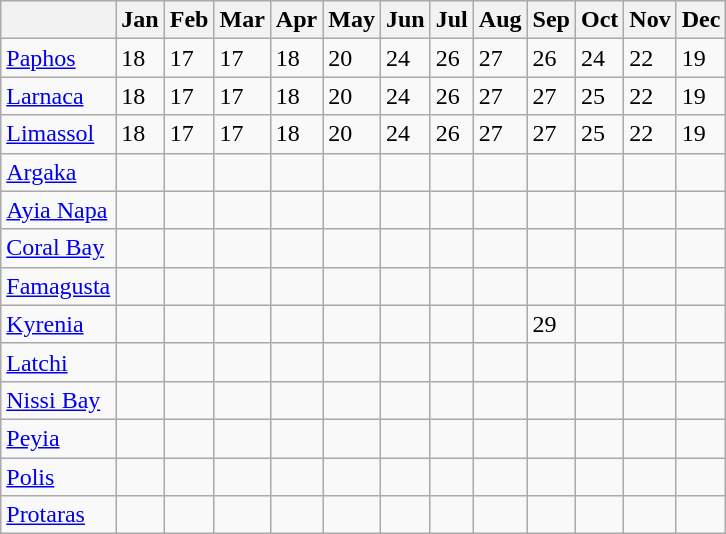<table class="wikitable">
<tr>
<th></th>
<th><strong>Jan</strong></th>
<th><strong>Feb</strong></th>
<th><strong>Mar</strong></th>
<th><strong>Apr</strong></th>
<th><strong>May</strong></th>
<th><strong>Jun</strong></th>
<th><strong>Jul</strong></th>
<th><strong>Aug</strong></th>
<th><strong>Sep</strong></th>
<th><strong>Oct</strong></th>
<th><strong>Nov</strong></th>
<th><strong>Dec</strong></th>
</tr>
<tr>
<td><a href='#'>Paphos</a> </td>
<td>18</td>
<td>17</td>
<td>17</td>
<td>18</td>
<td>20</td>
<td>24</td>
<td>26</td>
<td>27</td>
<td>26</td>
<td>24</td>
<td>22</td>
<td>19</td>
</tr>
<tr>
<td><a href='#'>Larnaca</a> </td>
<td>18</td>
<td>17</td>
<td>17</td>
<td>18</td>
<td>20</td>
<td>24</td>
<td>26</td>
<td>27</td>
<td>27</td>
<td>25</td>
<td>22</td>
<td>19</td>
</tr>
<tr>
<td><a href='#'>Limassol</a> </td>
<td>18</td>
<td>17</td>
<td>17</td>
<td>18</td>
<td>20</td>
<td>24</td>
<td>26</td>
<td>27</td>
<td>27</td>
<td>25</td>
<td>22</td>
<td>19</td>
</tr>
<tr>
<td><a href='#'>Argaka</a> </td>
<td></td>
<td></td>
<td></td>
<td></td>
<td></td>
<td></td>
<td></td>
<td></td>
<td></td>
<td></td>
<td></td>
<td></td>
</tr>
<tr>
<td><a href='#'>Ayia Napa</a> </td>
<td></td>
<td></td>
<td></td>
<td></td>
<td></td>
<td></td>
<td></td>
<td></td>
<td></td>
<td></td>
<td></td>
<td></td>
</tr>
<tr>
<td><a href='#'>Coral Bay</a> </td>
<td></td>
<td></td>
<td></td>
<td></td>
<td></td>
<td></td>
<td></td>
<td></td>
<td></td>
<td></td>
<td></td>
<td></td>
</tr>
<tr>
<td><a href='#'>Famagusta</a>  </td>
<td></td>
<td></td>
<td></td>
<td></td>
<td></td>
<td></td>
<td></td>
<td></td>
<td></td>
<td></td>
<td></td>
<td></td>
</tr>
<tr>
<td><a href='#'>Kyrenia</a> </td>
<td></td>
<td></td>
<td></td>
<td></td>
<td></td>
<td></td>
<td></td>
<td></td>
<td>29</td>
<td></td>
<td></td>
<td></td>
</tr>
<tr>
<td><a href='#'>Latchi</a> </td>
<td></td>
<td></td>
<td></td>
<td></td>
<td></td>
<td></td>
<td></td>
<td></td>
<td></td>
<td></td>
<td></td>
<td></td>
</tr>
<tr>
<td><a href='#'>Nissi Bay</a> </td>
<td></td>
<td></td>
<td></td>
<td></td>
<td></td>
<td></td>
<td></td>
<td></td>
<td></td>
<td></td>
<td></td>
<td></td>
</tr>
<tr>
<td><a href='#'>Peyia</a> </td>
<td></td>
<td></td>
<td></td>
<td></td>
<td></td>
<td></td>
<td></td>
<td></td>
<td></td>
<td></td>
<td></td>
<td></td>
</tr>
<tr>
<td><a href='#'>Polis</a> </td>
<td></td>
<td></td>
<td></td>
<td></td>
<td></td>
<td></td>
<td></td>
<td></td>
<td></td>
<td></td>
<td></td>
<td></td>
</tr>
<tr>
<td><a href='#'>Protaras</a> </td>
<td></td>
<td></td>
<td></td>
<td></td>
<td></td>
<td></td>
<td></td>
<td></td>
<td></td>
<td></td>
<td></td>
<td></td>
</tr>
</table>
